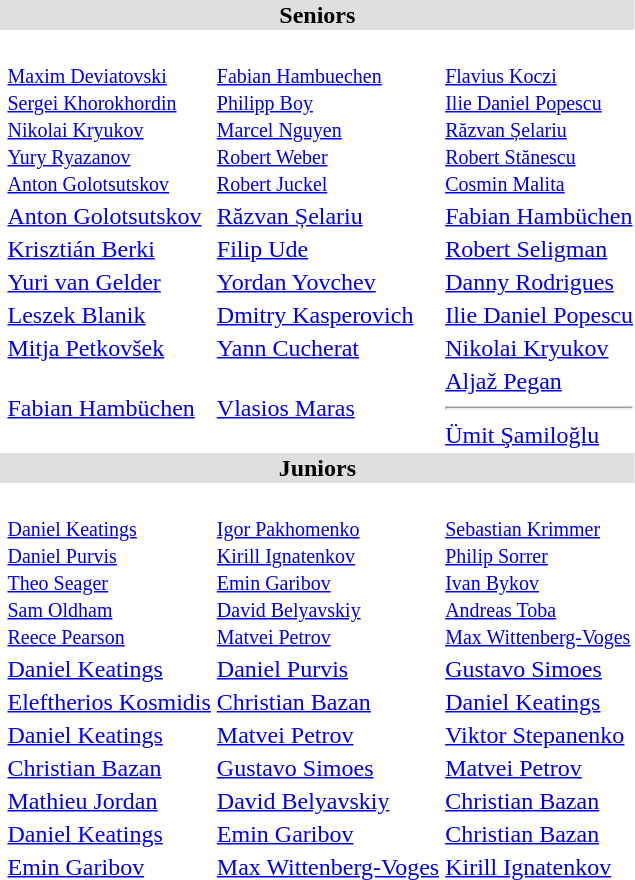<table>
<tr bgcolor="DFDFDF">
<td colspan="4" align="center"><strong>Seniors</strong></td>
</tr>
<tr>
<th scope=row style="text-align:left"><br></th>
<td><br><small><a href='#'>Maxim Deviatovski</a><br><a href='#'>Sergei Khorokhordin</a><br><a href='#'>Nikolai Kryukov</a><br><a href='#'>Yury Ryazanov</a><br><a href='#'>Anton Golotsutskov</a></small></td>
<td><br><small><a href='#'>Fabian Hambuechen</a><br><a href='#'>Philipp Boy</a><br><a href='#'>Marcel Nguyen</a><br><a href='#'>Robert Weber</a><br><a href='#'>Robert Juckel</a></small></td>
<td><br><small><a href='#'>Flavius Koczi</a><br><a href='#'>Ilie Daniel Popescu</a><br><a href='#'>Răzvan Șelariu</a><br><a href='#'>Robert Stănescu</a><br><a href='#'>Cosmin Malita</a></small></td>
</tr>
<tr>
<th scope=row style="text-align:left"><br></th>
<td> <a href='#'>Anton Golotsutskov</a></td>
<td> <a href='#'>Răzvan Șelariu</a></td>
<td> <a href='#'>Fabian Hambüchen</a></td>
</tr>
<tr>
<th scope=row style="text-align:left"><br></th>
<td> <a href='#'>Krisztián Berki</a></td>
<td> <a href='#'>Filip Ude</a></td>
<td> <a href='#'>Robert Seligman</a></td>
</tr>
<tr>
<th scope=row style="text-align:left"><br></th>
<td> <a href='#'>Yuri van Gelder</a></td>
<td> <a href='#'>Yordan Yovchev</a></td>
<td> <a href='#'>Danny Rodrigues</a></td>
</tr>
<tr>
<th scope=row style="text-align:left"><br></th>
<td> <a href='#'>Leszek Blanik</a></td>
<td> <a href='#'>Dmitry Kasperovich</a></td>
<td> <a href='#'>Ilie Daniel Popescu</a></td>
</tr>
<tr>
<th scope=row style="text-align:left"><br></th>
<td> <a href='#'>Mitja Petkovšek</a></td>
<td> <a href='#'>Yann Cucherat</a></td>
<td> <a href='#'>Nikolai Kryukov</a></td>
</tr>
<tr>
<th scope=row style="text-align:left"><br></th>
<td> <a href='#'>Fabian Hambüchen</a></td>
<td> <a href='#'>Vlasios Maras</a></td>
<td> <a href='#'>Aljaž Pegan</a><hr> <a href='#'>Ümit Şamiloğlu</a></td>
</tr>
<tr bgcolor="DFDFDF">
<td colspan="4" align="center"><strong>Juniors</strong></td>
</tr>
<tr>
<th scope=row style="text-align:left"><br></th>
<td><br><small><a href='#'>Daniel Keatings</a><br><a href='#'>Daniel Purvis</a><br><a href='#'>Theo Seager</a><br><a href='#'>Sam Oldham</a><br><a href='#'>Reece Pearson</a></small></td>
<td><br><small><a href='#'>Igor Pakhomenko</a><br><a href='#'>Kirill Ignatenkov</a><br><a href='#'>Emin Garibov</a><br><a href='#'>David Belyavskiy</a><br><a href='#'>Matvei Petrov</a></small></td>
<td><br><small><a href='#'>Sebastian Krimmer</a><br><a href='#'>Philip Sorrer</a><br><a href='#'>Ivan Bykov</a><br><a href='#'>Andreas Toba</a><br><a href='#'>Max Wittenberg-Voges</a></small></td>
</tr>
<tr>
<th scope=row style="text-align:left"><br></th>
<td> <a href='#'>Daniel Keatings</a></td>
<td> <a href='#'>Daniel Purvis</a></td>
<td> <a href='#'>Gustavo Simoes</a></td>
</tr>
<tr>
<th scope=row style="text-align:left"><br></th>
<td> <a href='#'>Eleftherios Kosmidis</a></td>
<td> <a href='#'>Christian Bazan</a></td>
<td> <a href='#'>Daniel Keatings</a></td>
</tr>
<tr>
<th scope=row style="text-align:left"><br></th>
<td> <a href='#'>Daniel Keatings</a></td>
<td> <a href='#'>Matvei Petrov</a></td>
<td> <a href='#'>Viktor Stepanenko</a></td>
</tr>
<tr>
<th scope=row style="text-align:left"><br></th>
<td> <a href='#'>Christian Bazan</a></td>
<td> <a href='#'>Gustavo Simoes</a></td>
<td> <a href='#'>Matvei Petrov</a></td>
</tr>
<tr>
<th scope=row style="text-align:left"><br></th>
<td> <a href='#'>Mathieu Jordan</a></td>
<td> <a href='#'>David Belyavskiy</a></td>
<td> <a href='#'>Christian Bazan</a></td>
</tr>
<tr>
<th scope=row style="text-align:left"><br></th>
<td> <a href='#'>Daniel Keatings</a></td>
<td> <a href='#'>Emin Garibov</a></td>
<td> <a href='#'>Christian Bazan</a></td>
</tr>
<tr>
<th scope=row style="text-align:left"><br></th>
<td> <a href='#'>Emin Garibov</a></td>
<td> <a href='#'>Max Wittenberg-Voges</a></td>
<td> <a href='#'>Kirill Ignatenkov</a></td>
</tr>
</table>
